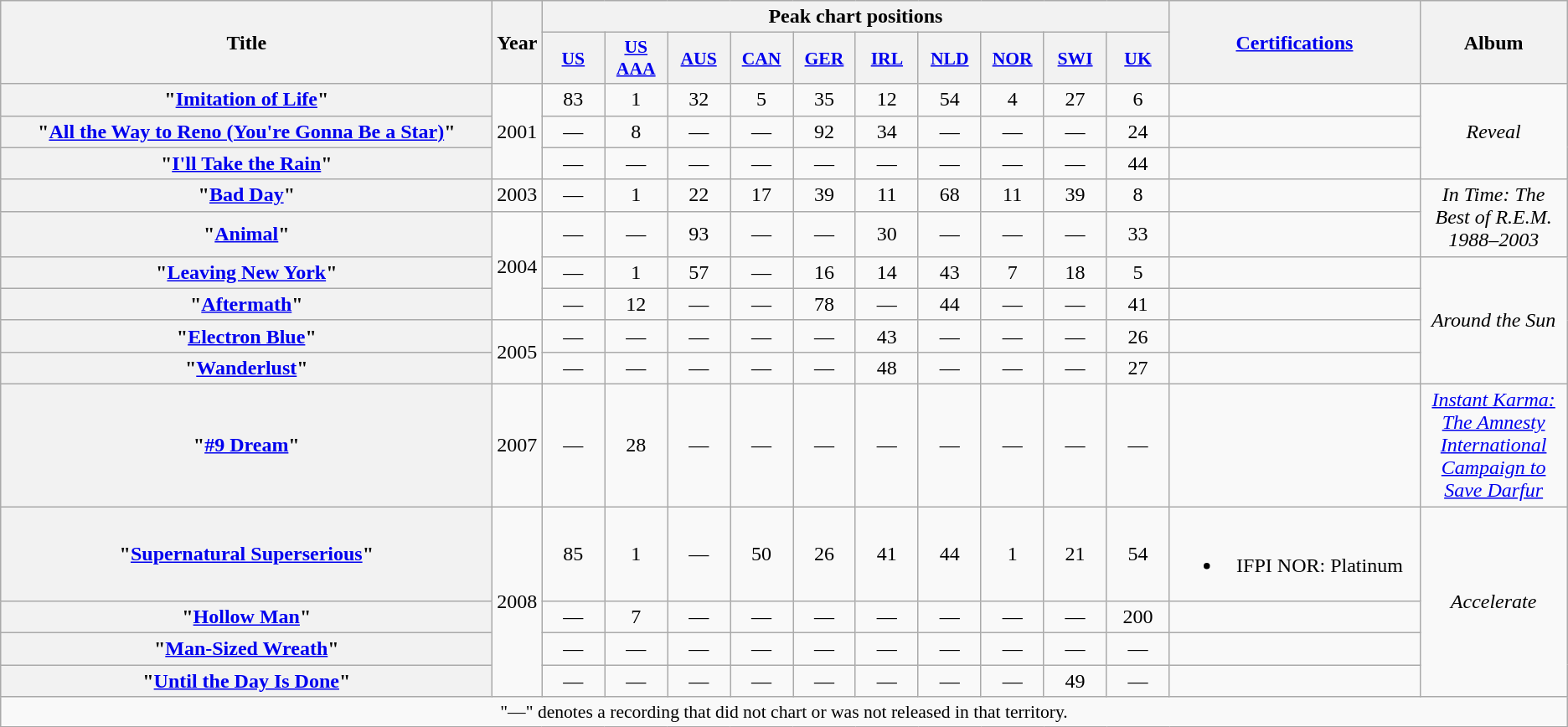<table class="wikitable plainrowheaders" style="text-align:center;" border="1">
<tr>
<th scope="col" rowspan="2" style="width:24em;">Title</th>
<th scope="col" rowspan="2">Year</th>
<th colspan="10" scope="col">Peak chart positions</th>
<th scope="col" rowspan="2" style="width:12em;"><a href='#'>Certifications</a></th>
<th scope="col" rowspan="2">Album</th>
</tr>
<tr>
<th scope="col" style="width:3em;font-size:90%;"><a href='#'>US</a><br></th>
<th scope="col" style="width:3em;font-size:90%;"><a href='#'>US<br>AAA</a><br></th>
<th scope="col" style="width:3em;font-size:90%;"><a href='#'>AUS</a><br></th>
<th scope="col" style="width:3em;font-size:90%;"><a href='#'>CAN</a><br></th>
<th scope="col" style="width:3em;font-size:90%;"><a href='#'>GER</a><br></th>
<th scope="col" style="width:3em;font-size:90%;"><a href='#'>IRL</a><br></th>
<th scope="col" style="width:3em;font-size:90%;"><a href='#'>NLD</a><br></th>
<th scope="col" style="width:3em;font-size:90%;"><a href='#'>NOR</a><br></th>
<th scope="col" style="width:3em;font-size:90%;"><a href='#'>SWI</a><br></th>
<th scope="col" style="width:3em;font-size:90%;"><a href='#'>UK</a><br></th>
</tr>
<tr>
<th scope="row">"<a href='#'>Imitation of Life</a>"</th>
<td rowspan="3">2001</td>
<td>83</td>
<td>1</td>
<td>32</td>
<td>5</td>
<td>35</td>
<td>12</td>
<td>54</td>
<td>4</td>
<td>27</td>
<td>6</td>
<td></td>
<td rowspan="3"><em>Reveal</em></td>
</tr>
<tr>
<th scope="row">"<a href='#'>All the Way to Reno (You're Gonna Be a Star)</a>"</th>
<td>—</td>
<td>8</td>
<td>—</td>
<td>—</td>
<td>92</td>
<td>34</td>
<td>—</td>
<td>—</td>
<td>—</td>
<td>24</td>
<td></td>
</tr>
<tr>
<th scope="row">"<a href='#'>I'll Take the Rain</a>"</th>
<td>—</td>
<td>—</td>
<td>—</td>
<td>—</td>
<td>—</td>
<td>—</td>
<td>—</td>
<td>—</td>
<td>—</td>
<td>44</td>
<td></td>
</tr>
<tr>
<th scope="row">"<a href='#'>Bad Day</a>"</th>
<td>2003</td>
<td>—</td>
<td>1</td>
<td>22</td>
<td>17</td>
<td>39</td>
<td>11</td>
<td>68</td>
<td>11</td>
<td>39</td>
<td>8</td>
<td></td>
<td rowspan="2"><em>In Time: The Best of R.E.M. 1988–2003</em></td>
</tr>
<tr>
<th scope="row">"<a href='#'>Animal</a>"</th>
<td rowspan="3">2004</td>
<td>—</td>
<td>—</td>
<td>93</td>
<td>—</td>
<td>—</td>
<td>30</td>
<td>—</td>
<td>—</td>
<td>—</td>
<td>33</td>
<td></td>
</tr>
<tr>
<th scope="row">"<a href='#'>Leaving New York</a>"</th>
<td>—</td>
<td>1</td>
<td>57</td>
<td>—</td>
<td>16</td>
<td>14</td>
<td>43</td>
<td>7</td>
<td>18</td>
<td>5</td>
<td></td>
<td rowspan="4"><em>Around the Sun</em></td>
</tr>
<tr>
<th scope="row">"<a href='#'>Aftermath</a>"</th>
<td>—</td>
<td>12</td>
<td>—</td>
<td>—</td>
<td>78</td>
<td>—</td>
<td>44</td>
<td>—</td>
<td>—</td>
<td>41</td>
<td></td>
</tr>
<tr>
<th scope="row">"<a href='#'>Electron Blue</a>"</th>
<td rowspan="2">2005</td>
<td>—</td>
<td>—</td>
<td>—</td>
<td>—</td>
<td>—</td>
<td>43</td>
<td>—</td>
<td>—</td>
<td>—</td>
<td>26</td>
<td></td>
</tr>
<tr>
<th scope="row">"<a href='#'>Wanderlust</a>"</th>
<td>—</td>
<td>—</td>
<td>—</td>
<td>—</td>
<td>—</td>
<td>48</td>
<td>—</td>
<td>—</td>
<td>—</td>
<td>27</td>
<td></td>
</tr>
<tr>
<th scope="row">"<a href='#'>#9 Dream</a>"</th>
<td>2007</td>
<td>—</td>
<td>28</td>
<td>—</td>
<td>—</td>
<td>—</td>
<td>—</td>
<td>—</td>
<td>—</td>
<td>—</td>
<td>—</td>
<td></td>
<td><em><a href='#'>Instant Karma: The Amnesty International Campaign to Save Darfur</a></em></td>
</tr>
<tr>
<th scope="row">"<a href='#'>Supernatural Superserious</a>"</th>
<td rowspan="4">2008</td>
<td>85</td>
<td>1</td>
<td>—</td>
<td>50</td>
<td>26</td>
<td>41</td>
<td>44</td>
<td>1</td>
<td>21</td>
<td>54</td>
<td><br><ul><li>IFPI NOR: Platinum</li></ul></td>
<td rowspan="4"><em>Accelerate</em></td>
</tr>
<tr>
<th scope="row">"<a href='#'>Hollow Man</a>"</th>
<td>—</td>
<td>7</td>
<td>—</td>
<td>—</td>
<td>—</td>
<td>—</td>
<td>—</td>
<td>—</td>
<td>—</td>
<td>200</td>
<td></td>
</tr>
<tr>
<th scope="row">"<a href='#'>Man-Sized Wreath</a>"</th>
<td>—</td>
<td>—</td>
<td>—</td>
<td>—</td>
<td>—</td>
<td>—</td>
<td>—</td>
<td>—</td>
<td>—</td>
<td>—</td>
<td></td>
</tr>
<tr>
<th scope="row">"<a href='#'>Until the Day Is Done</a>"</th>
<td>—</td>
<td>—</td>
<td>—</td>
<td>—</td>
<td>—</td>
<td>—</td>
<td>—</td>
<td>—</td>
<td>49</td>
<td>—</td>
<td></td>
</tr>
<tr>
<td colspan="15" style="font-size:90%">"—" denotes a recording that did not chart or was not released in that territory.</td>
</tr>
</table>
